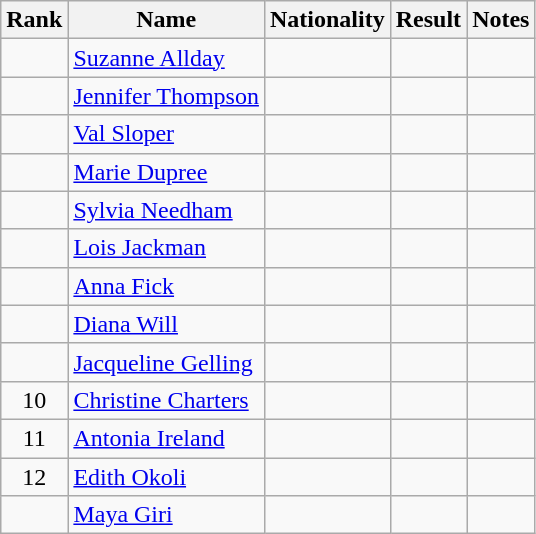<table class="wikitable sortable" style=" text-align:center">
<tr>
<th>Rank</th>
<th>Name</th>
<th>Nationality</th>
<th>Result</th>
<th>Notes</th>
</tr>
<tr>
<td></td>
<td align=left><a href='#'>Suzanne Allday</a></td>
<td align=left></td>
<td></td>
<td></td>
</tr>
<tr>
<td></td>
<td align=left><a href='#'>Jennifer Thompson</a></td>
<td align=left></td>
<td></td>
<td></td>
</tr>
<tr>
<td></td>
<td align=left><a href='#'>Val Sloper</a></td>
<td align=left></td>
<td></td>
<td></td>
</tr>
<tr>
<td></td>
<td align=left><a href='#'>Marie Dupree</a></td>
<td align=left></td>
<td></td>
<td></td>
</tr>
<tr>
<td></td>
<td align=left><a href='#'>Sylvia Needham</a></td>
<td align=left></td>
<td></td>
<td></td>
</tr>
<tr>
<td></td>
<td align=left><a href='#'>Lois Jackman</a></td>
<td align=left></td>
<td></td>
<td></td>
</tr>
<tr>
<td></td>
<td align=left><a href='#'>Anna Fick</a></td>
<td align=left></td>
<td></td>
<td></td>
</tr>
<tr>
<td></td>
<td align=left><a href='#'>Diana Will</a></td>
<td align=left></td>
<td></td>
<td></td>
</tr>
<tr>
<td></td>
<td align=left><a href='#'>Jacqueline Gelling</a></td>
<td align=left></td>
<td></td>
<td></td>
</tr>
<tr>
<td>10</td>
<td align=left><a href='#'>Christine Charters</a></td>
<td align=left></td>
<td></td>
<td></td>
</tr>
<tr>
<td>11</td>
<td align=left><a href='#'>Antonia Ireland</a></td>
<td align=left></td>
<td></td>
<td></td>
</tr>
<tr>
<td>12</td>
<td align=left><a href='#'>Edith Okoli</a></td>
<td align=left></td>
<td></td>
<td></td>
</tr>
<tr>
<td></td>
<td align=left><a href='#'>Maya Giri</a></td>
<td align=left></td>
<td></td>
<td></td>
</tr>
</table>
